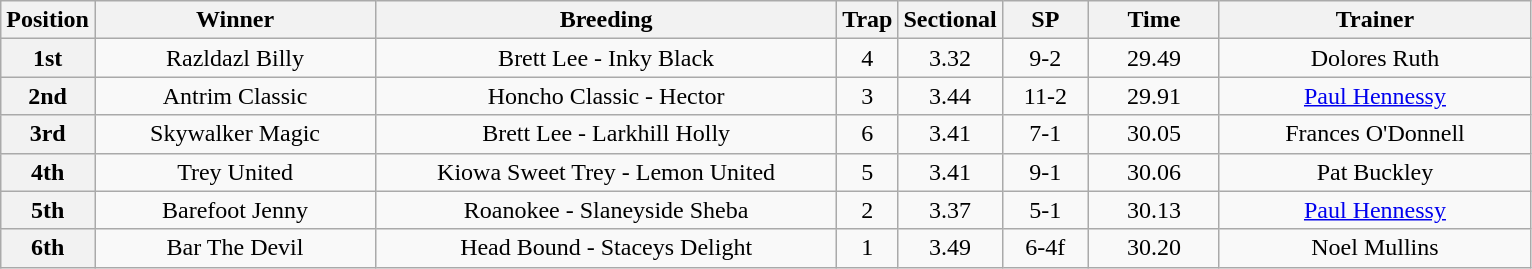<table class="wikitable" style="text-align: center">
<tr>
<th width=30>Position</th>
<th width=180>Winner</th>
<th width=300>Breeding</th>
<th width=30>Trap</th>
<th width=50>Sectional</th>
<th width=50>SP</th>
<th width=80>Time</th>
<th width=200>Trainer</th>
</tr>
<tr>
<th>1st</th>
<td>Razldazl Billy</td>
<td>Brett Lee - Inky Black</td>
<td>4</td>
<td>3.32</td>
<td>9-2</td>
<td>29.49</td>
<td>Dolores Ruth</td>
</tr>
<tr>
<th>2nd</th>
<td>Antrim Classic</td>
<td>Honcho Classic - Hector</td>
<td>3</td>
<td>3.44</td>
<td>11-2</td>
<td>29.91</td>
<td><a href='#'>Paul Hennessy</a></td>
</tr>
<tr>
<th>3rd</th>
<td>Skywalker Magic</td>
<td>Brett Lee - Larkhill Holly</td>
<td>6</td>
<td>3.41</td>
<td>7-1</td>
<td>30.05</td>
<td>Frances O'Donnell</td>
</tr>
<tr>
<th>4th</th>
<td>Trey United</td>
<td>Kiowa Sweet Trey - Lemon United</td>
<td>5</td>
<td>3.41</td>
<td>9-1</td>
<td>30.06</td>
<td>Pat Buckley</td>
</tr>
<tr>
<th>5th</th>
<td>Barefoot Jenny</td>
<td>Roanokee - Slaneyside Sheba</td>
<td>2</td>
<td>3.37</td>
<td>5-1</td>
<td>30.13</td>
<td><a href='#'>Paul Hennessy</a></td>
</tr>
<tr>
<th>6th</th>
<td>Bar The Devil</td>
<td>Head Bound - Staceys Delight</td>
<td>1</td>
<td>3.49</td>
<td>6-4f</td>
<td>30.20</td>
<td>Noel Mullins</td>
</tr>
</table>
